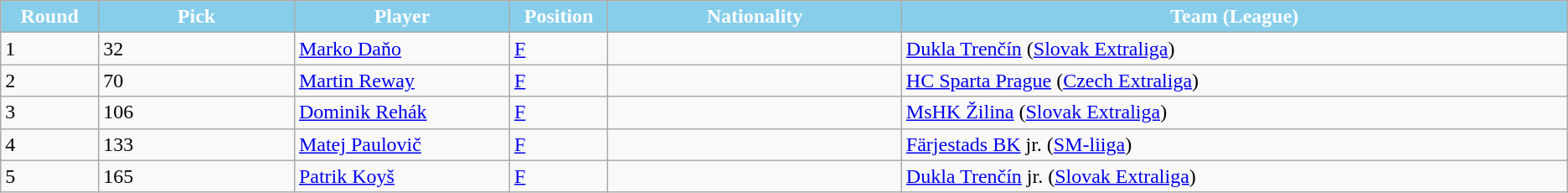<table class="wikitable sortable sortable">
<tr>
<th style="background:#87CEEB; color:#FFFFFF; width:5%;">Round</th>
<th style="background:#87CEEB; color:#FFFFFF; width:10%;">Pick</th>
<th style="background:#87CEEB; color:#FFFFFF; width:11%;">Player</th>
<th style="background:#87CEEB; color:#FFFFFF; width:5%;">Position</th>
<th style="background:#87CEEB; color:#FFFFFF; width:15%;">Nationality</th>
<th style="background:#87CEEB; color:#FFFFFF; width:34%;">Team (League)</th>
</tr>
<tr>
<td>1</td>
<td>32</td>
<td><a href='#'>Marko Daňo</a></td>
<td><a href='#'>F</a></td>
<td></td>
<td><a href='#'>Dukla Trenčín</a> (<a href='#'>Slovak Extraliga</a>)</td>
</tr>
<tr>
<td>2</td>
<td>70</td>
<td><a href='#'>Martin Reway</a></td>
<td><a href='#'>F</a></td>
<td></td>
<td><a href='#'>HC Sparta Prague</a> (<a href='#'>Czech Extraliga</a>)</td>
</tr>
<tr>
<td>3</td>
<td>106</td>
<td><a href='#'>Dominik Rehák</a></td>
<td><a href='#'>F</a></td>
<td></td>
<td><a href='#'>MsHK Žilina</a> (<a href='#'>Slovak Extraliga</a>)</td>
</tr>
<tr>
<td>4</td>
<td>133</td>
<td><a href='#'>Matej Paulovič</a></td>
<td><a href='#'>F</a></td>
<td></td>
<td><a href='#'>Färjestads BK</a> jr. (<a href='#'>SM-liiga</a>)</td>
</tr>
<tr>
<td>5</td>
<td>165</td>
<td><a href='#'>Patrik Koyš</a></td>
<td><a href='#'>F</a></td>
<td></td>
<td><a href='#'>Dukla Trenčín</a> jr. (<a href='#'>Slovak Extraliga</a>)</td>
</tr>
</table>
